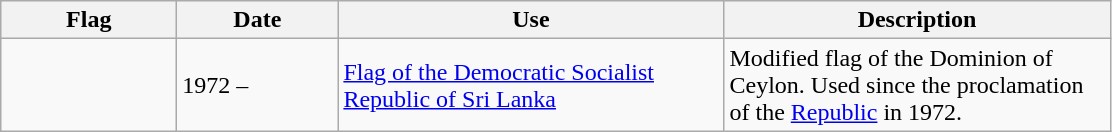<table class="wikitable">
<tr>
<th style="width:110px;">Flag</th>
<th style="width:100px;">Date</th>
<th style="width:250px;">Use</th>
<th style="width:250px;">Description</th>
</tr>
<tr>
<td></td>
<td>1972 –</td>
<td><a href='#'>Flag of the Democratic Socialist Republic of Sri Lanka</a></td>
<td>Modified flag of the Dominion of Ceylon. Used since the proclamation of the <a href='#'>Republic</a> in 1972.</td>
</tr>
</table>
